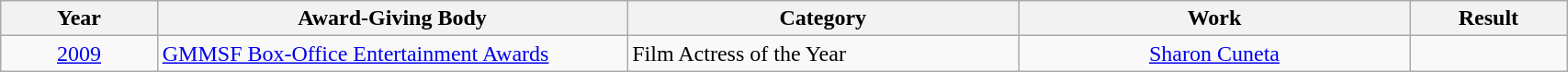<table | width="90%" class="wikitable sortable">
<tr>
<th width="10%">Year</th>
<th width="30%">Award-Giving Body</th>
<th width="25%">Category</th>
<th width="25%">Work</th>
<th width="10%">Result</th>
</tr>
<tr>
<td rowspan="1" align="center"><a href='#'>2009</a></td>
<td rowspan="1" align="left"><a href='#'>GMMSF Box-Office Entertainment Awards</a></td>
<td align="left">Film Actress of the Year</td>
<td align="center"><a href='#'>Sharon Cuneta</a></td>
<td></td>
</tr>
</table>
